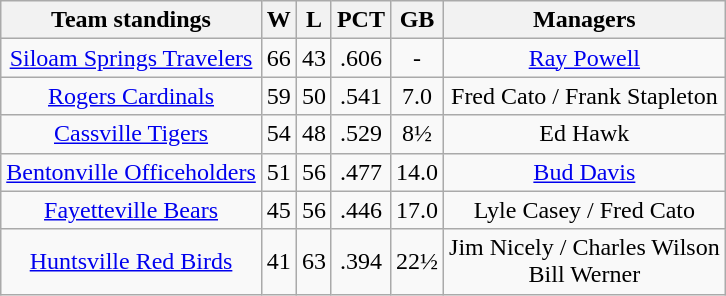<table class="wikitable" style="text-align:center">
<tr>
<th>Team standings</th>
<th>W</th>
<th>L</th>
<th>PCT</th>
<th>GB</th>
<th>Managers</th>
</tr>
<tr>
<td><a href='#'>Siloam Springs Travelers</a></td>
<td>66</td>
<td>43</td>
<td>.606</td>
<td>-</td>
<td><a href='#'>Ray Powell</a></td>
</tr>
<tr>
<td><a href='#'>Rogers Cardinals</a></td>
<td>59</td>
<td>50</td>
<td>.541</td>
<td>7.0</td>
<td>Fred Cato / Frank Stapleton</td>
</tr>
<tr>
<td><a href='#'>Cassville Tigers</a></td>
<td>54</td>
<td>48</td>
<td>.529</td>
<td>8½</td>
<td>Ed Hawk</td>
</tr>
<tr>
<td><a href='#'>Bentonville Officeholders</a></td>
<td>51</td>
<td>56</td>
<td>.477</td>
<td>14.0</td>
<td><a href='#'>Bud Davis</a></td>
</tr>
<tr>
<td><a href='#'>Fayetteville Bears</a></td>
<td>45</td>
<td>56</td>
<td>.446</td>
<td>17.0</td>
<td>Lyle Casey / Fred Cato</td>
</tr>
<tr>
<td><a href='#'>Huntsville Red Birds</a></td>
<td>41</td>
<td>63</td>
<td>.394</td>
<td>22½</td>
<td>Jim Nicely / Charles Wilson <br> Bill Werner</td>
</tr>
</table>
